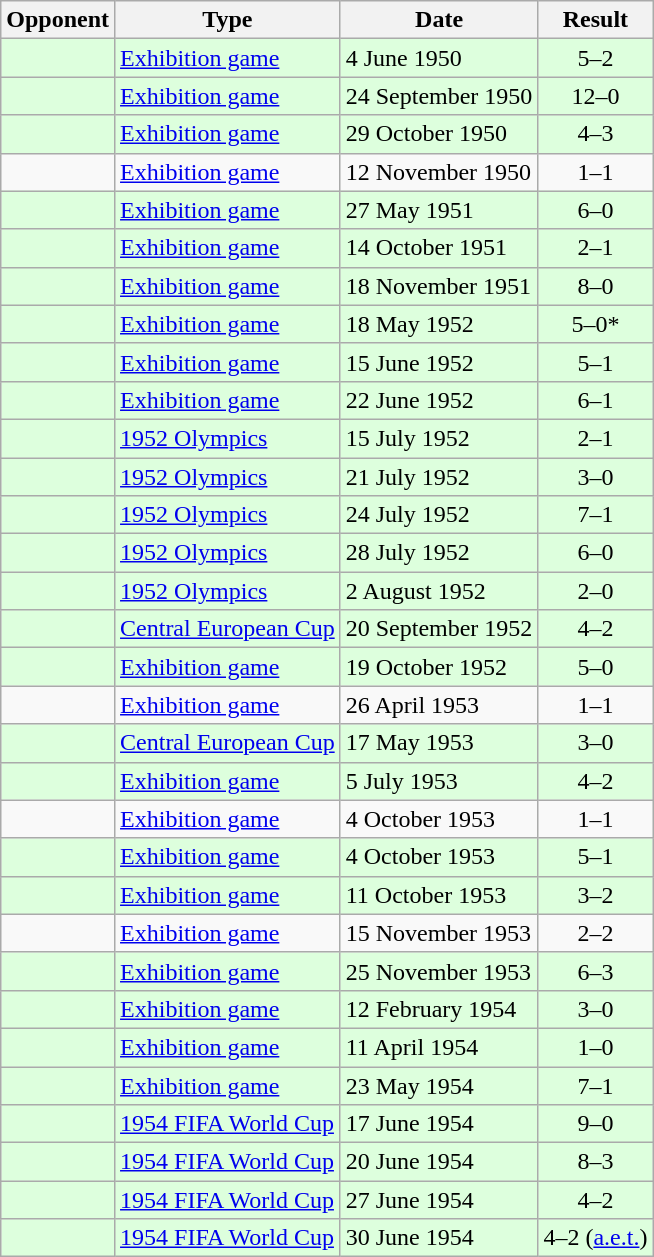<table class="wikitable" style="text-align: left;">
<tr>
<th>Opponent</th>
<th>Type</th>
<th>Date</th>
<th>Result</th>
</tr>
<tr style="background:#dfd;">
<td></td>
<td><a href='#'>Exhibition game</a></td>
<td>4 June 1950</td>
<td align="center">5–2</td>
</tr>
<tr style="background:#dfd;">
<td></td>
<td><a href='#'>Exhibition game</a></td>
<td>24 September 1950</td>
<td align="center">12–0</td>
</tr>
<tr style="background:#dfd;">
<td></td>
<td><a href='#'>Exhibition game</a></td>
<td>29 October 1950</td>
<td align="center">4–3</td>
</tr>
<tr>
<td></td>
<td><a href='#'>Exhibition game</a></td>
<td>12 November 1950</td>
<td align="center">1–1</td>
</tr>
<tr style="background:#dfd;">
<td></td>
<td><a href='#'>Exhibition game</a></td>
<td>27 May 1951</td>
<td align="center">6–0</td>
</tr>
<tr style="background:#dfd;">
<td></td>
<td><a href='#'>Exhibition game</a></td>
<td>14 October 1951</td>
<td align="center">2–1</td>
</tr>
<tr style="background:#dfd;">
<td></td>
<td><a href='#'>Exhibition game</a></td>
<td>18 November 1951</td>
<td align="center">8–0</td>
</tr>
<tr style="background:#dfd;">
<td></td>
<td><a href='#'>Exhibition game</a></td>
<td>18 May 1952</td>
<td align="center">5–0*</td>
</tr>
<tr style="background:#dfd;">
<td></td>
<td><a href='#'>Exhibition game</a></td>
<td>15 June 1952</td>
<td align="center">5–1</td>
</tr>
<tr style="background:#dfd;">
<td></td>
<td><a href='#'>Exhibition game</a></td>
<td>22 June 1952</td>
<td align="center">6–1</td>
</tr>
<tr style="background:#dfd;">
<td></td>
<td><a href='#'>1952 Olympics</a></td>
<td>15 July 1952</td>
<td align="center">2–1</td>
</tr>
<tr style="background:#dfd;">
<td></td>
<td><a href='#'>1952 Olympics</a></td>
<td>21 July 1952</td>
<td align="center">3–0</td>
</tr>
<tr style="background:#dfd;">
<td></td>
<td><a href='#'>1952 Olympics</a></td>
<td>24 July 1952</td>
<td align="center">7–1</td>
</tr>
<tr style="background:#dfd;">
<td></td>
<td><a href='#'>1952 Olympics</a></td>
<td>28 July 1952</td>
<td align="center">6–0</td>
</tr>
<tr style="background:#dfd;">
<td></td>
<td><a href='#'>1952 Olympics</a></td>
<td>2 August 1952</td>
<td align="center">2–0</td>
</tr>
<tr style="background:#dfd;">
<td></td>
<td><a href='#'>Central European Cup</a></td>
<td>20 September 1952</td>
<td align="center">4–2</td>
</tr>
<tr style="background:#dfd;">
<td></td>
<td><a href='#'>Exhibition game</a></td>
<td>19 October 1952</td>
<td align="center">5–0</td>
</tr>
<tr>
<td></td>
<td><a href='#'>Exhibition game</a></td>
<td>26 April 1953</td>
<td align="center">1–1</td>
</tr>
<tr style="background:#dfd;">
<td></td>
<td><a href='#'>Central European Cup</a></td>
<td>17 May 1953</td>
<td align="center">3–0</td>
</tr>
<tr style="background:#dfd;">
<td></td>
<td><a href='#'>Exhibition game</a></td>
<td>5 July 1953</td>
<td align="center">4–2</td>
</tr>
<tr>
<td></td>
<td><a href='#'>Exhibition game</a></td>
<td>4 October 1953</td>
<td align="center">1–1</td>
</tr>
<tr style="background:#dfd;">
<td></td>
<td><a href='#'>Exhibition game</a></td>
<td>4 October 1953</td>
<td align="center">5–1</td>
</tr>
<tr style="background:#dfd;">
<td></td>
<td><a href='#'>Exhibition game</a></td>
<td>11 October 1953</td>
<td align="center">3–2</td>
</tr>
<tr>
<td></td>
<td><a href='#'>Exhibition game</a></td>
<td>15 November 1953</td>
<td align="center">2–2</td>
</tr>
<tr style="background:#dfd;">
<td></td>
<td><a href='#'>Exhibition game</a></td>
<td>25 November 1953</td>
<td align="center">6–3</td>
</tr>
<tr style="background:#dfd;">
<td></td>
<td><a href='#'>Exhibition game</a></td>
<td>12 February 1954</td>
<td align="center">3–0</td>
</tr>
<tr style="background:#dfd;">
<td></td>
<td><a href='#'>Exhibition game</a></td>
<td>11 April 1954</td>
<td align="center">1–0</td>
</tr>
<tr style="background:#dfd;">
<td></td>
<td><a href='#'>Exhibition game</a></td>
<td>23 May 1954</td>
<td align="center">7–1</td>
</tr>
<tr style="background:#dfd;">
<td></td>
<td><a href='#'>1954 FIFA World Cup</a></td>
<td>17 June 1954</td>
<td align="center">9–0</td>
</tr>
<tr style="background:#dfd;">
<td></td>
<td><a href='#'>1954 FIFA World Cup</a></td>
<td>20 June 1954</td>
<td align="center">8–3</td>
</tr>
<tr style="background:#dfd;">
<td></td>
<td><a href='#'>1954 FIFA World Cup</a></td>
<td>27 June 1954</td>
<td align="center">4–2</td>
</tr>
<tr style="background:#dfd;">
<td></td>
<td><a href='#'>1954 FIFA World Cup</a></td>
<td>30 June 1954</td>
<td align="center">4–2 (<a href='#'>a.e.t.</a>)</td>
</tr>
</table>
